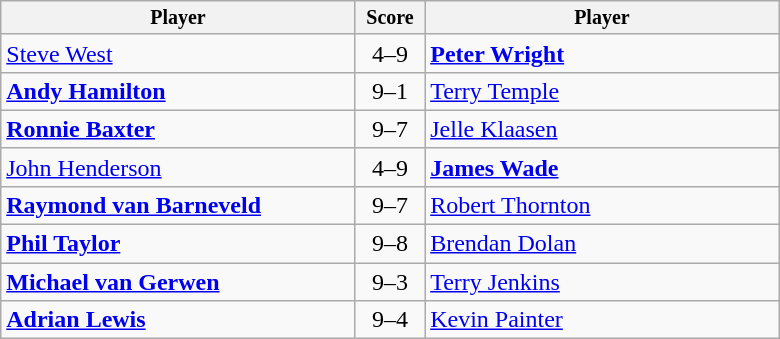<table class="wikitable">
<tr style="font-size:10pt;font-weight:bold">
<th width=230px>Player</th>
<th width=40px>Score</th>
<th width=230px>Player</th>
</tr>
<tr>
<td> <a href='#'>Steve West</a></td>
<td align=center>4–9</td>
<td><strong> <a href='#'>Peter Wright</a></strong></td>
</tr>
<tr>
<td><strong> <a href='#'>Andy Hamilton</a></strong></td>
<td align=center>9–1</td>
<td> <a href='#'>Terry Temple</a></td>
</tr>
<tr>
<td><strong> <a href='#'>Ronnie Baxter</a></strong></td>
<td align=center>9–7</td>
<td> <a href='#'>Jelle Klaasen</a></td>
</tr>
<tr>
<td> <a href='#'>John Henderson</a></td>
<td align=center>4–9</td>
<td><strong> <a href='#'>James Wade</a></strong></td>
</tr>
<tr>
<td><strong> <a href='#'>Raymond van Barneveld</a></strong></td>
<td align=center>9–7</td>
<td> <a href='#'>Robert Thornton</a></td>
</tr>
<tr>
<td><strong> <a href='#'>Phil Taylor</a></strong></td>
<td align=center>9–8</td>
<td> <a href='#'>Brendan Dolan</a></td>
</tr>
<tr>
<td><strong> <a href='#'>Michael van Gerwen</a></strong></td>
<td align=center>9–3</td>
<td> <a href='#'>Terry Jenkins</a></td>
</tr>
<tr>
<td><strong> <a href='#'>Adrian Lewis</a></strong></td>
<td align=center>9–4</td>
<td> <a href='#'>Kevin Painter</a></td>
</tr>
</table>
